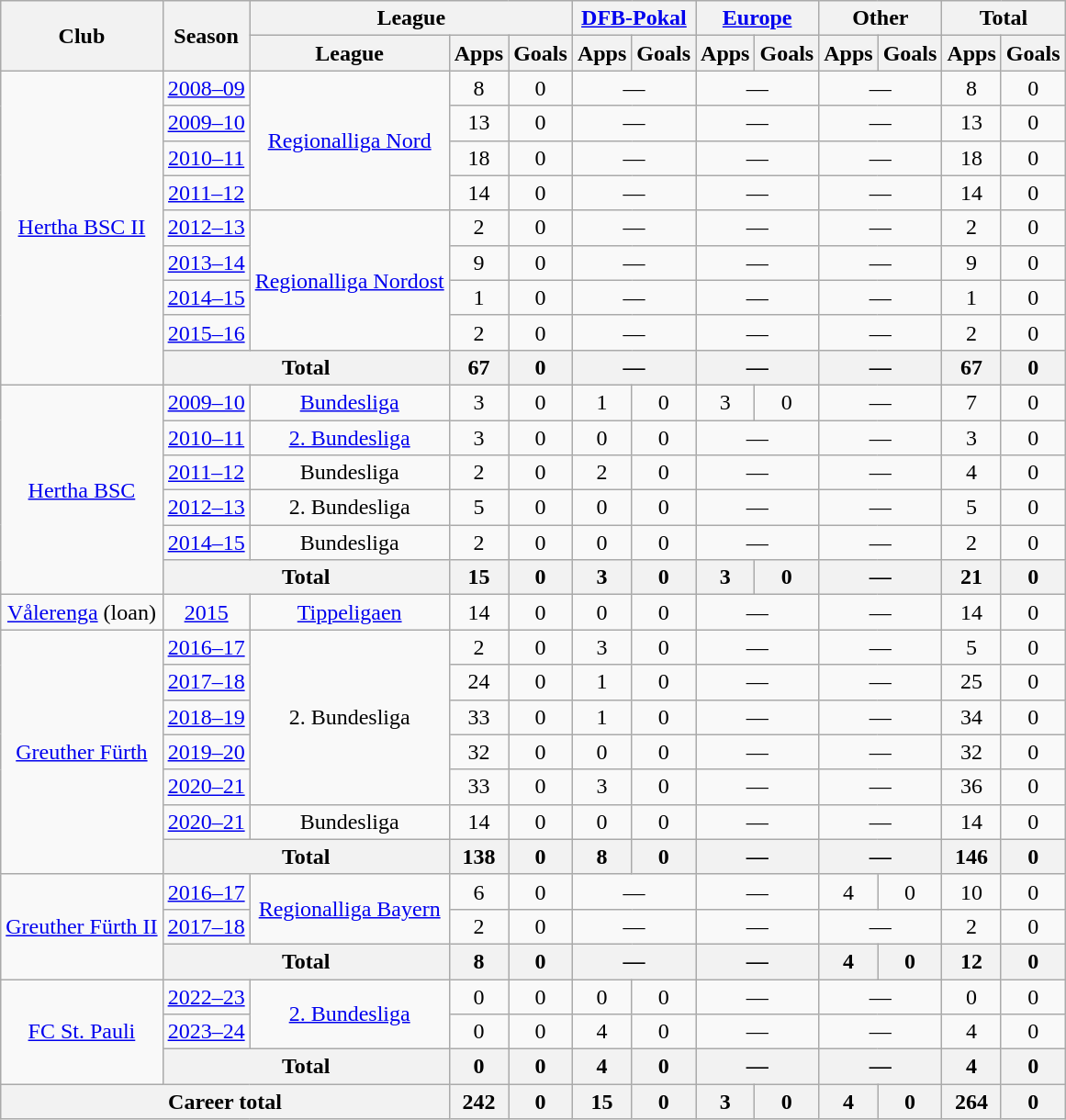<table class="wikitable" style="text-align:center">
<tr>
<th rowspan="2">Club</th>
<th rowspan="2">Season</th>
<th colspan="3">League</th>
<th colspan="2"><a href='#'>DFB-Pokal</a></th>
<th colspan="2"><a href='#'>Europe</a></th>
<th colspan="2">Other</th>
<th colspan="2">Total</th>
</tr>
<tr>
<th>League</th>
<th>Apps</th>
<th>Goals</th>
<th>Apps</th>
<th>Goals</th>
<th>Apps</th>
<th>Goals</th>
<th>Apps</th>
<th>Goals</th>
<th>Apps</th>
<th>Goals</th>
</tr>
<tr>
<td rowspan="9"><a href='#'>Hertha BSC II</a></td>
<td><a href='#'>2008–09</a></td>
<td rowspan="4"><a href='#'>Regionalliga Nord</a></td>
<td>8</td>
<td>0</td>
<td colspan="2">—</td>
<td colspan="2">—</td>
<td colspan="2">—</td>
<td>8</td>
<td>0</td>
</tr>
<tr>
<td><a href='#'>2009–10</a></td>
<td>13</td>
<td>0</td>
<td colspan="2">—</td>
<td colspan="2">—</td>
<td colspan="2">—</td>
<td>13</td>
<td>0</td>
</tr>
<tr>
<td><a href='#'>2010–11</a></td>
<td>18</td>
<td>0</td>
<td colspan="2">—</td>
<td colspan="2">—</td>
<td colspan="2">—</td>
<td>18</td>
<td>0</td>
</tr>
<tr>
<td><a href='#'>2011–12</a></td>
<td>14</td>
<td>0</td>
<td colspan="2">—</td>
<td colspan="2">—</td>
<td colspan="2">—</td>
<td>14</td>
<td>0</td>
</tr>
<tr>
<td><a href='#'>2012–13</a></td>
<td rowspan="4"><a href='#'>Regionalliga Nordost</a></td>
<td>2</td>
<td>0</td>
<td colspan="2">—</td>
<td colspan="2">—</td>
<td colspan="2">—</td>
<td>2</td>
<td>0</td>
</tr>
<tr>
<td><a href='#'>2013–14</a></td>
<td>9</td>
<td>0</td>
<td colspan="2">—</td>
<td colspan="2">—</td>
<td colspan="2">—</td>
<td>9</td>
<td>0</td>
</tr>
<tr>
<td><a href='#'>2014–15</a></td>
<td>1</td>
<td>0</td>
<td colspan="2">—</td>
<td colspan="2">—</td>
<td colspan="2">—</td>
<td>1</td>
<td>0</td>
</tr>
<tr>
<td><a href='#'>2015–16</a></td>
<td>2</td>
<td>0</td>
<td colspan="2">—</td>
<td colspan="2">—</td>
<td colspan="2">—</td>
<td>2</td>
<td>0</td>
</tr>
<tr>
<th colspan="2">Total</th>
<th>67</th>
<th>0</th>
<th colspan="2">—</th>
<th colspan="2">—</th>
<th colspan="2">—</th>
<th>67</th>
<th>0</th>
</tr>
<tr>
<td rowspan="6"><a href='#'>Hertha BSC</a></td>
<td><a href='#'>2009–10</a></td>
<td><a href='#'>Bundesliga</a></td>
<td>3</td>
<td>0</td>
<td>1</td>
<td>0</td>
<td>3</td>
<td>0</td>
<td colspan="2">—</td>
<td>7</td>
<td>0</td>
</tr>
<tr>
<td><a href='#'>2010–11</a></td>
<td><a href='#'>2. Bundesliga</a></td>
<td>3</td>
<td>0</td>
<td>0</td>
<td>0</td>
<td colspan="2">—</td>
<td colspan="2">—</td>
<td>3</td>
<td>0</td>
</tr>
<tr>
<td><a href='#'>2011–12</a></td>
<td>Bundesliga</td>
<td>2</td>
<td>0</td>
<td>2</td>
<td>0</td>
<td colspan="2">—</td>
<td colspan="2">—</td>
<td>4</td>
<td>0</td>
</tr>
<tr>
<td><a href='#'>2012–13</a></td>
<td>2. Bundesliga</td>
<td>5</td>
<td>0</td>
<td>0</td>
<td>0</td>
<td colspan="2">—</td>
<td colspan="2">—</td>
<td>5</td>
<td>0</td>
</tr>
<tr>
<td><a href='#'>2014–15</a></td>
<td>Bundesliga</td>
<td>2</td>
<td>0</td>
<td>0</td>
<td>0</td>
<td colspan="2">—</td>
<td colspan="2">—</td>
<td>2</td>
<td>0</td>
</tr>
<tr>
<th colspan="2">Total</th>
<th>15</th>
<th>0</th>
<th>3</th>
<th>0</th>
<th>3</th>
<th>0</th>
<th colspan="2">—</th>
<th>21</th>
<th>0</th>
</tr>
<tr>
<td><a href='#'>Vålerenga</a> (loan)</td>
<td><a href='#'>2015</a></td>
<td><a href='#'>Tippeligaen</a></td>
<td>14</td>
<td>0</td>
<td>0</td>
<td>0</td>
<td colspan="2">—</td>
<td colspan="2">—</td>
<td>14</td>
<td>0</td>
</tr>
<tr>
<td rowspan="7"><a href='#'>Greuther Fürth</a></td>
<td><a href='#'>2016–17</a></td>
<td rowspan="5">2. Bundesliga</td>
<td>2</td>
<td>0</td>
<td>3</td>
<td>0</td>
<td colspan="2">—</td>
<td colspan="2">—</td>
<td>5</td>
<td>0</td>
</tr>
<tr>
<td><a href='#'>2017–18</a></td>
<td>24</td>
<td>0</td>
<td>1</td>
<td>0</td>
<td colspan="2">—</td>
<td colspan="2">—</td>
<td>25</td>
<td>0</td>
</tr>
<tr>
<td><a href='#'>2018–19</a></td>
<td>33</td>
<td>0</td>
<td>1</td>
<td>0</td>
<td colspan="2">—</td>
<td colspan="2">—</td>
<td>34</td>
<td>0</td>
</tr>
<tr>
<td><a href='#'>2019–20</a></td>
<td>32</td>
<td>0</td>
<td>0</td>
<td>0</td>
<td colspan="2">—</td>
<td colspan="2">—</td>
<td>32</td>
<td>0</td>
</tr>
<tr>
<td><a href='#'>2020–21</a></td>
<td>33</td>
<td>0</td>
<td>3</td>
<td>0</td>
<td colspan="2">—</td>
<td colspan="2">—</td>
<td>36</td>
<td>0</td>
</tr>
<tr>
<td><a href='#'>2020–21</a></td>
<td>Bundesliga</td>
<td>14</td>
<td>0</td>
<td>0</td>
<td>0</td>
<td colspan="2">—</td>
<td colspan="2">—</td>
<td>14</td>
<td>0</td>
</tr>
<tr>
<th colspan="2">Total</th>
<th>138</th>
<th>0</th>
<th>8</th>
<th>0</th>
<th colspan="2">—</th>
<th colspan="2">—</th>
<th>146</th>
<th>0</th>
</tr>
<tr>
<td rowspan="3"><a href='#'>Greuther Fürth II</a></td>
<td><a href='#'>2016–17</a></td>
<td rowspan="2"><a href='#'>Regionalliga Bayern</a></td>
<td>6</td>
<td>0</td>
<td colspan="2">—</td>
<td colspan="2">—</td>
<td>4</td>
<td>0</td>
<td>10</td>
<td>0</td>
</tr>
<tr>
<td><a href='#'>2017–18</a></td>
<td>2</td>
<td>0</td>
<td colspan="2">—</td>
<td colspan="2">—</td>
<td colspan="2">—</td>
<td>2</td>
<td>0</td>
</tr>
<tr>
<th colspan="2">Total</th>
<th>8</th>
<th>0</th>
<th colspan="2">—</th>
<th colspan="2">—</th>
<th>4</th>
<th>0</th>
<th>12</th>
<th>0</th>
</tr>
<tr>
<td rowspan="3"><a href='#'>FC St. Pauli</a></td>
<td><a href='#'>2022–23</a></td>
<td rowspan="2"><a href='#'>2. Bundesliga</a></td>
<td>0</td>
<td>0</td>
<td>0</td>
<td>0</td>
<td colspan="2">—</td>
<td colspan="2">—</td>
<td>0</td>
<td>0</td>
</tr>
<tr>
<td><a href='#'>2023–24</a></td>
<td>0</td>
<td>0</td>
<td>4</td>
<td>0</td>
<td colspan="2">—</td>
<td colspan="2">—</td>
<td>4</td>
<td>0</td>
</tr>
<tr>
<th colspan="2">Total</th>
<th>0</th>
<th>0</th>
<th>4</th>
<th>0</th>
<th colspan="2">—</th>
<th colspan="2">—</th>
<th>4</th>
<th>0</th>
</tr>
<tr>
<th colspan="3">Career total</th>
<th>242</th>
<th>0</th>
<th>15</th>
<th>0</th>
<th>3</th>
<th>0</th>
<th>4</th>
<th>0</th>
<th>264</th>
<th>0</th>
</tr>
</table>
